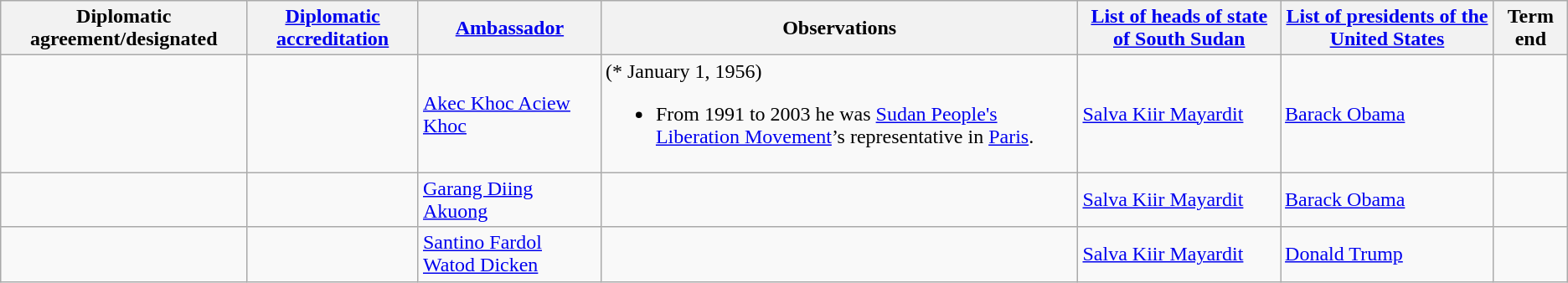<table class="wikitable sortable">
<tr>
<th>Diplomatic agreement/designated</th>
<th><a href='#'>Diplomatic accreditation</a></th>
<th><a href='#'>Ambassador</a></th>
<th>Observations</th>
<th><a href='#'>List of heads of state of South Sudan</a></th>
<th><a href='#'>List of presidents of the United States</a></th>
<th>Term end</th>
</tr>
<tr>
<td></td>
<td></td>
<td><a href='#'>Akec Khoc Aciew Khoc</a></td>
<td>(* January 1, 1956)<br><ul><li>From 1991 to 2003 he was <a href='#'>Sudan People's Liberation Movement</a>’s representative in <a href='#'>Paris</a>.</li></ul></td>
<td><a href='#'>Salva Kiir Mayardit</a></td>
<td><a href='#'>Barack Obama</a></td>
<td></td>
</tr>
<tr>
<td></td>
<td></td>
<td><a href='#'>Garang Diing Akuong</a></td>
<td></td>
<td><a href='#'>Salva Kiir Mayardit</a></td>
<td><a href='#'>Barack Obama</a></td>
<td></td>
</tr>
<tr>
<td></td>
<td></td>
<td><a href='#'>Santino Fardol Watod Dicken</a></td>
<td></td>
<td><a href='#'>Salva Kiir Mayardit</a></td>
<td><a href='#'>Donald Trump</a></td>
<td></td>
</tr>
</table>
